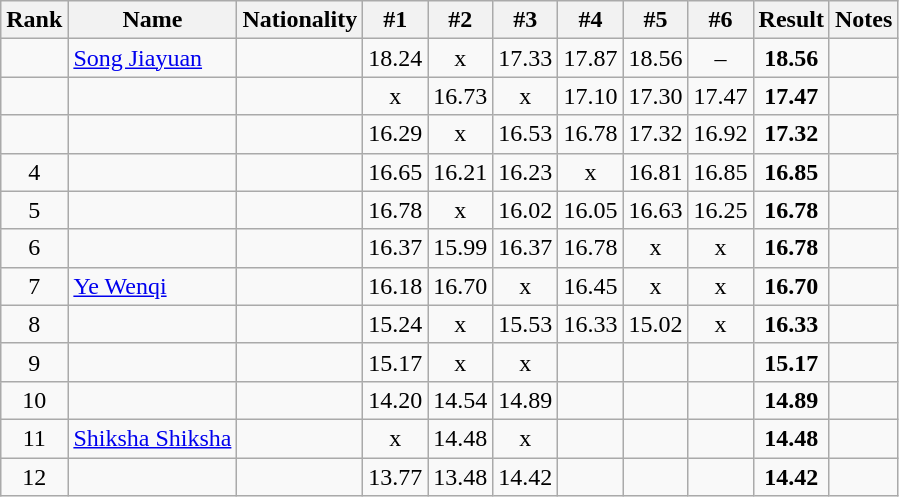<table class="wikitable sortable" style="text-align:center">
<tr>
<th>Rank</th>
<th>Name</th>
<th>Nationality</th>
<th>#1</th>
<th>#2</th>
<th>#3</th>
<th>#4</th>
<th>#5</th>
<th>#6</th>
<th>Result</th>
<th>Notes</th>
</tr>
<tr>
<td></td>
<td align=left><a href='#'>Song Jiayuan</a></td>
<td align=left></td>
<td>18.24</td>
<td>x</td>
<td>17.33</td>
<td>17.87</td>
<td>18.56</td>
<td>–</td>
<td><strong>18.56</strong></td>
<td></td>
</tr>
<tr>
<td></td>
<td align=left></td>
<td align=left></td>
<td>x</td>
<td>16.73</td>
<td>x</td>
<td>17.10</td>
<td>17.30</td>
<td>17.47</td>
<td><strong>17.47</strong></td>
<td></td>
</tr>
<tr>
<td></td>
<td align=left></td>
<td align=left></td>
<td>16.29</td>
<td>x</td>
<td>16.53</td>
<td>16.78</td>
<td>17.32</td>
<td>16.92</td>
<td><strong>17.32</strong></td>
<td></td>
</tr>
<tr>
<td>4</td>
<td align=left></td>
<td align=left></td>
<td>16.65</td>
<td>16.21</td>
<td>16.23</td>
<td>x</td>
<td>16.81</td>
<td>16.85</td>
<td><strong>16.85</strong></td>
<td></td>
</tr>
<tr>
<td>5</td>
<td align=left></td>
<td align=left></td>
<td>16.78</td>
<td>x</td>
<td>16.02</td>
<td>16.05</td>
<td>16.63</td>
<td>16.25</td>
<td><strong>16.78</strong></td>
<td></td>
</tr>
<tr>
<td>6</td>
<td align=left></td>
<td align=left></td>
<td>16.37</td>
<td>15.99</td>
<td>16.37</td>
<td>16.78</td>
<td>x</td>
<td>x</td>
<td><strong>16.78</strong></td>
<td></td>
</tr>
<tr>
<td>7</td>
<td align=left><a href='#'>Ye Wenqi</a></td>
<td align=left></td>
<td>16.18</td>
<td>16.70</td>
<td>x</td>
<td>16.45</td>
<td>x</td>
<td>x</td>
<td><strong>16.70</strong></td>
<td></td>
</tr>
<tr>
<td>8</td>
<td align=left></td>
<td align=left></td>
<td>15.24</td>
<td>x</td>
<td>15.53</td>
<td>16.33</td>
<td>15.02</td>
<td>x</td>
<td><strong>16.33</strong></td>
<td></td>
</tr>
<tr>
<td>9</td>
<td align=left></td>
<td align=left></td>
<td>15.17</td>
<td>x</td>
<td>x</td>
<td></td>
<td></td>
<td></td>
<td><strong>15.17</strong></td>
<td></td>
</tr>
<tr>
<td>10</td>
<td align=left></td>
<td align=left></td>
<td>14.20</td>
<td>14.54</td>
<td>14.89</td>
<td></td>
<td></td>
<td></td>
<td><strong>14.89</strong></td>
<td></td>
</tr>
<tr>
<td>11</td>
<td align=left><a href='#'>Shiksha Shiksha</a></td>
<td align=left></td>
<td>x</td>
<td>14.48</td>
<td>x</td>
<td></td>
<td></td>
<td></td>
<td><strong>14.48</strong></td>
<td></td>
</tr>
<tr>
<td>12</td>
<td align=left></td>
<td align=left></td>
<td>13.77</td>
<td>13.48</td>
<td>14.42</td>
<td></td>
<td></td>
<td></td>
<td><strong>14.42</strong></td>
<td></td>
</tr>
</table>
